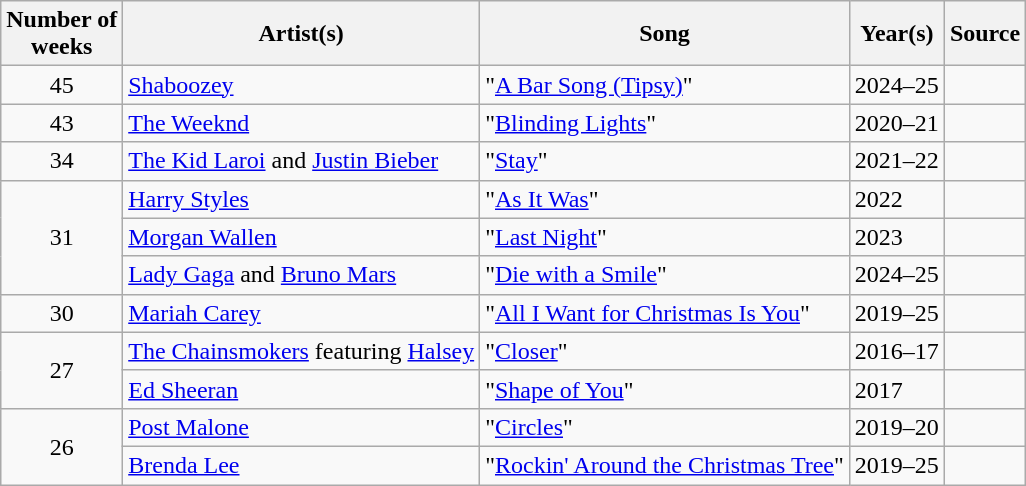<table class="wikitable">
<tr>
<th>Number of <br> weeks</th>
<th>Artist(s)</th>
<th>Song</th>
<th>Year(s)</th>
<th>Source</th>
</tr>
<tr>
<td rowspan="1" style="text-align:center;">45</td>
<td><a href='#'>Shaboozey</a></td>
<td>"<a href='#'>A Bar Song (Tipsy)</a>"</td>
<td>2024–25</td>
<td style="text-align:center;"></td>
</tr>
<tr>
<td rowspan="1" style="text-align:center;">43</td>
<td><a href='#'>The Weeknd</a></td>
<td>"<a href='#'>Blinding Lights</a>"</td>
<td>2020–21</td>
<td style="text-align:center;"></td>
</tr>
<tr>
<td rowspan="1" style="text-align:center;">34</td>
<td><a href='#'>The Kid Laroi</a> and <a href='#'>Justin Bieber</a></td>
<td>"<a href='#'>Stay</a>"</td>
<td>2021–22</td>
<td style="text-align:center;"></td>
</tr>
<tr>
<td rowspan="3" style="text-align:center;">31</td>
<td><a href='#'>Harry Styles</a></td>
<td>"<a href='#'>As It Was</a>"</td>
<td>2022</td>
<td style="text-align:center;"></td>
</tr>
<tr>
<td><a href='#'>Morgan Wallen</a></td>
<td>"<a href='#'>Last Night</a>"</td>
<td>2023</td>
<td style="text-align:center;"></td>
</tr>
<tr>
<td><a href='#'>Lady Gaga</a> and <a href='#'>Bruno Mars</a></td>
<td>"<a href='#'>Die with a Smile</a>"</td>
<td>2024–25</td>
<td style="text-align:center;"></td>
</tr>
<tr>
<td style="text-align:center;">30</td>
<td><a href='#'>Mariah Carey</a></td>
<td>"<a href='#'>All I Want for Christmas Is You</a>"</td>
<td>2019–25</td>
<td style="text-align:center;"></td>
</tr>
<tr>
<td rowspan="2" style="text-align:center;">27</td>
<td><a href='#'>The Chainsmokers</a> featuring <a href='#'>Halsey</a></td>
<td>"<a href='#'>Closer</a>"</td>
<td>2016–17</td>
<td style="text-align:center;"></td>
</tr>
<tr>
<td><a href='#'>Ed Sheeran</a></td>
<td>"<a href='#'>Shape of You</a>"</td>
<td>2017</td>
<td style="text-align:center;"></td>
</tr>
<tr>
<td rowspan=2 style="text-align:center;">26</td>
<td><a href='#'>Post Malone</a></td>
<td>"<a href='#'>Circles</a>"</td>
<td>2019–20</td>
<td style="text-align:center;"></td>
</tr>
<tr>
<td><a href='#'>Brenda Lee</a></td>
<td>"<a href='#'>Rockin' Around the Christmas Tree</a>"</td>
<td>2019–25</td>
<td style="text-align:center;"></td>
</tr>
</table>
